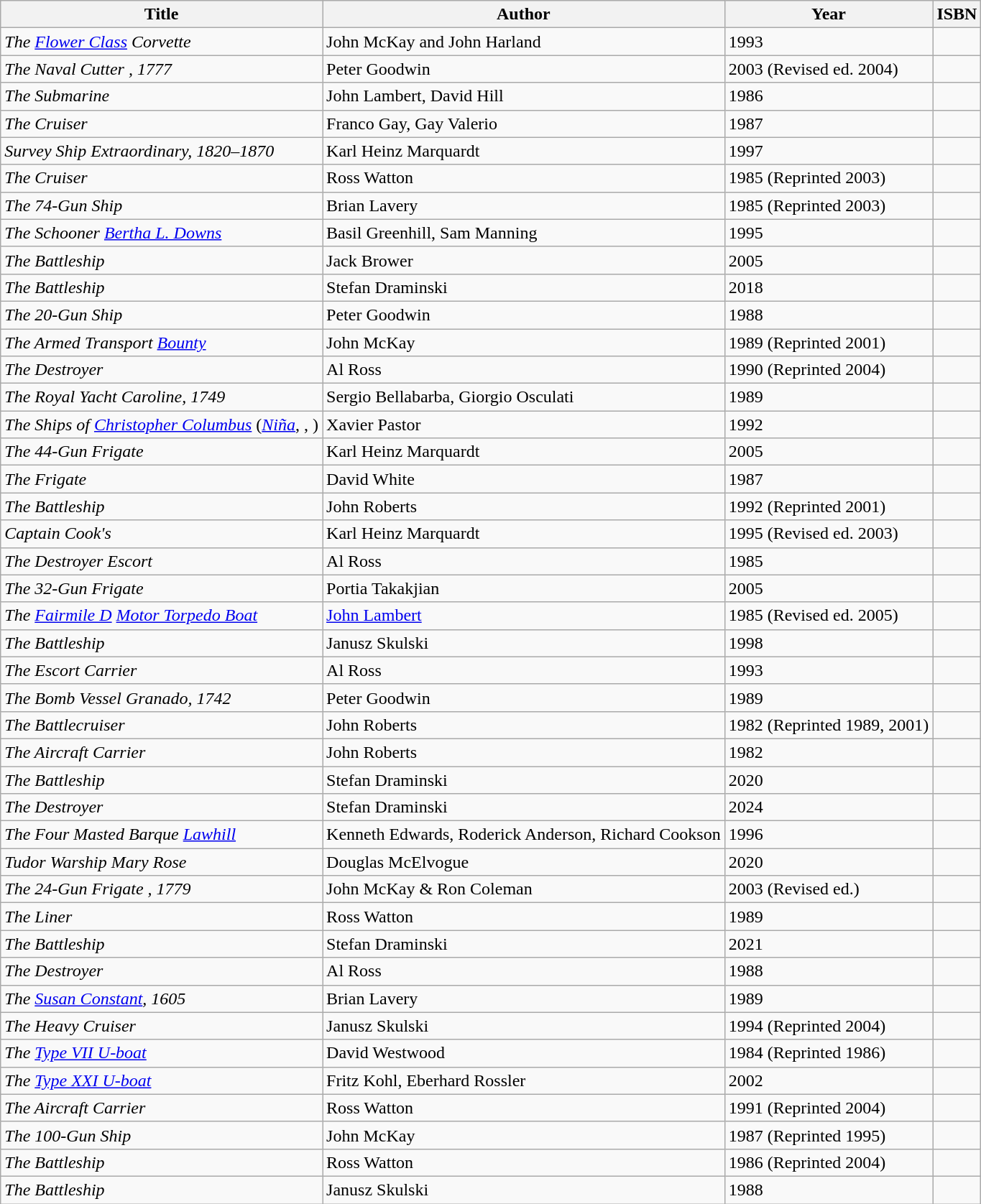<table class="wikitable">
<tr>
<th>Title</th>
<th>Author</th>
<th>Year</th>
<th>ISBN</th>
</tr>
<tr>
<td><em>The <a href='#'>Flower Class</a> Corvette </em></td>
<td>John McKay and John Harland</td>
<td>1993</td>
<td></td>
</tr>
<tr>
<td><em>The Naval Cutter , 1777</em></td>
<td>Peter Goodwin</td>
<td>2003 (Revised ed. 2004)</td>
<td></td>
</tr>
<tr>
<td><em>The Submarine </em></td>
<td>John Lambert, David Hill</td>
<td>1986</td>
<td></td>
</tr>
<tr>
<td><em>The Cruiser </em></td>
<td>Franco Gay, Gay Valerio</td>
<td>1987</td>
<td></td>
</tr>
<tr>
<td><em> Survey Ship Extraordinary, 1820–1870</em></td>
<td>Karl Heinz Marquardt</td>
<td>1997</td>
<td></td>
</tr>
<tr>
<td><em>The Cruiser </em></td>
<td>Ross Watton</td>
<td>1985 (Reprinted 2003)</td>
<td></td>
</tr>
<tr>
<td><em>The 74-Gun Ship </em></td>
<td>Brian Lavery</td>
<td>1985 (Reprinted 2003)</td>
<td></td>
</tr>
<tr>
<td><em>The Schooner <a href='#'>Bertha L. Downs</a></em></td>
<td>Basil Greenhill, Sam Manning</td>
<td>1995</td>
<td></td>
</tr>
<tr>
<td><em>The Battleship </em></td>
<td>Jack Brower</td>
<td>2005</td>
<td></td>
</tr>
<tr>
<td><em>The Battleship </em></td>
<td>Stefan Draminski</td>
<td>2018</td>
<td></td>
</tr>
<tr>
<td><em>The 20-Gun Ship </em></td>
<td>Peter Goodwin</td>
<td>1988</td>
<td></td>
</tr>
<tr>
<td><em>The Armed Transport <a href='#'>Bounty</a></em></td>
<td>John McKay</td>
<td>1989 (Reprinted 2001)</td>
<td></td>
</tr>
<tr>
<td><em>The Destroyer </em></td>
<td>Al Ross</td>
<td>1990 (Reprinted 2004)</td>
<td></td>
</tr>
<tr>
<td><em>The Royal Yacht Caroline, 1749</em></td>
<td>Sergio Bellabarba, Giorgio Osculati</td>
<td>1989</td>
<td></td>
</tr>
<tr>
<td><em>The Ships of <a href='#'>Christopher Columbus</a></em> (<em><a href='#'>Niña</a></em>, , )</td>
<td>Xavier Pastor</td>
<td>1992</td>
<td></td>
</tr>
<tr>
<td><em>The 44-Gun Frigate </em></td>
<td>Karl Heinz Marquardt</td>
<td>2005</td>
<td></td>
</tr>
<tr>
<td><em>The Frigate </em></td>
<td>David White</td>
<td>1987</td>
<td></td>
</tr>
<tr>
<td><em>The Battleship </em></td>
<td>John Roberts</td>
<td>1992 (Reprinted 2001)</td>
<td></td>
</tr>
<tr>
<td><em>Captain Cook's </em></td>
<td>Karl Heinz Marquardt</td>
<td>1995 (Revised ed. 2003)</td>
<td></td>
</tr>
<tr>
<td><em>The Destroyer Escort </em></td>
<td>Al Ross</td>
<td>1985</td>
<td></td>
</tr>
<tr>
<td><em>The 32-Gun Frigate </em></td>
<td>Portia Takakjian</td>
<td>2005</td>
<td></td>
</tr>
<tr>
<td><em>The <a href='#'>Fairmile D</a> <a href='#'>Motor Torpedo Boat</a></em></td>
<td><a href='#'>John Lambert</a></td>
<td>1985 (Revised ed. 2005)</td>
<td></td>
</tr>
<tr>
<td><em>The Battleship </em></td>
<td>Janusz Skulski</td>
<td>1998</td>
<td></td>
</tr>
<tr>
<td><em>The Escort Carrier </em></td>
<td>Al Ross</td>
<td>1993</td>
<td></td>
</tr>
<tr>
<td><em>The Bomb Vessel Granado, 1742</em></td>
<td>Peter Goodwin</td>
<td>1989</td>
<td></td>
</tr>
<tr>
<td><em>The Battlecruiser </em></td>
<td>John Roberts</td>
<td>1982 (Reprinted 1989, 2001)</td>
<td></td>
</tr>
<tr>
<td><em>The Aircraft Carrier </em></td>
<td>John Roberts</td>
<td>1982</td>
<td></td>
</tr>
<tr>
<td><em>The Battleship </em></td>
<td>Stefan Draminski</td>
<td>2020</td>
<td></td>
</tr>
<tr>
<td><em>The Destroyer </em></td>
<td>Stefan Draminski</td>
<td>2024</td>
<td></td>
</tr>
<tr>
<td><em>The Four Masted Barque <a href='#'>Lawhill</a></em></td>
<td>Kenneth Edwards, Roderick Anderson, Richard Cookson</td>
<td>1996</td>
<td></td>
</tr>
<tr>
<td><em>Tudor Warship Mary Rose</em></td>
<td>Douglas McElvogue</td>
<td>2020</td>
<td></td>
</tr>
<tr>
<td><em>The 24-Gun Frigate , 1779</em></td>
<td>John McKay & Ron Coleman</td>
<td>2003 (Revised ed.)</td>
<td></td>
</tr>
<tr>
<td><em>The Liner </em></td>
<td>Ross Watton</td>
<td>1989</td>
<td></td>
</tr>
<tr>
<td><em>The Battleship </em></td>
<td>Stefan Draminski</td>
<td>2021</td>
<td></td>
</tr>
<tr>
<td><em>The Destroyer </em></td>
<td>Al Ross</td>
<td>1988</td>
<td></td>
</tr>
<tr>
<td><em>The <a href='#'>Susan Constant</a>, 1605</em></td>
<td>Brian Lavery</td>
<td>1989</td>
<td></td>
</tr>
<tr>
<td><em>The Heavy Cruiser </em></td>
<td>Janusz Skulski</td>
<td>1994 (Reprinted 2004)</td>
<td></td>
</tr>
<tr>
<td><em>The <a href='#'>Type VII U-boat</a></em></td>
<td>David Westwood</td>
<td>1984 (Reprinted 1986)</td>
<td></td>
</tr>
<tr>
<td><em>The <a href='#'>Type XXI U-boat</a></em></td>
<td>Fritz Kohl, Eberhard Rossler</td>
<td>2002</td>
<td></td>
</tr>
<tr>
<td><em>The Aircraft Carrier </em></td>
<td>Ross Watton</td>
<td>1991 (Reprinted 2004)</td>
<td></td>
</tr>
<tr>
<td><em>The 100-Gun Ship </em></td>
<td>John McKay</td>
<td>1987 (Reprinted 1995)</td>
<td></td>
</tr>
<tr>
<td><em>The Battleship </em></td>
<td>Ross Watton</td>
<td>1986 (Reprinted 2004)</td>
<td></td>
</tr>
<tr>
<td><em>The Battleship </em></td>
<td>Janusz Skulski</td>
<td>1988</td>
<td></td>
</tr>
</table>
